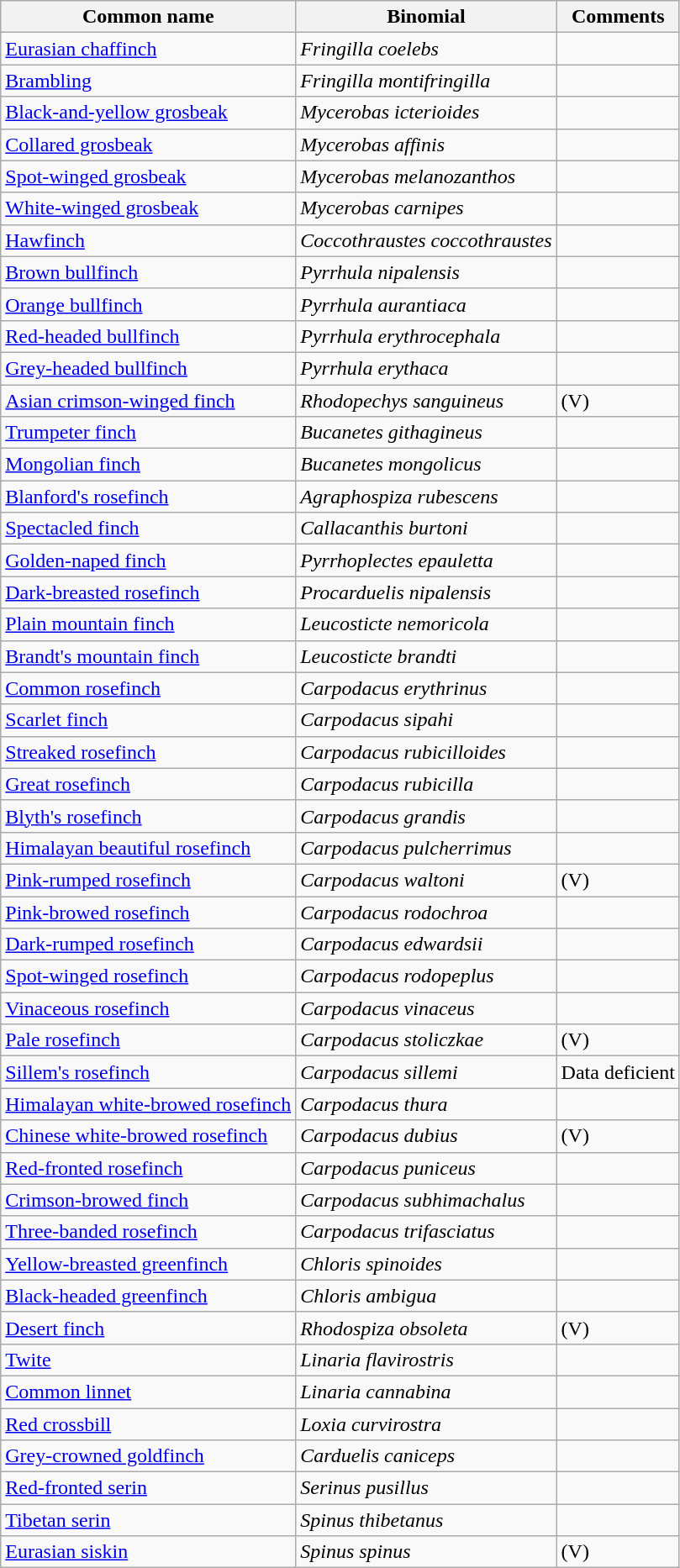<table class="wikitable">
<tr>
<th>Common name</th>
<th>Binomial</th>
<th>Comments</th>
</tr>
<tr>
<td><a href='#'>Eurasian chaffinch</a></td>
<td><em>Fringilla coelebs</em></td>
<td></td>
</tr>
<tr>
<td><a href='#'>Brambling</a></td>
<td><em>Fringilla montifringilla</em></td>
<td></td>
</tr>
<tr>
<td><a href='#'>Black-and-yellow grosbeak</a></td>
<td><em>Mycerobas icterioides</em></td>
<td></td>
</tr>
<tr>
<td><a href='#'>Collared grosbeak</a></td>
<td><em>Mycerobas affinis</em></td>
<td></td>
</tr>
<tr>
<td><a href='#'>Spot-winged grosbeak</a></td>
<td><em>Mycerobas melanozanthos</em></td>
<td></td>
</tr>
<tr>
<td><a href='#'>White-winged grosbeak</a></td>
<td><em>Mycerobas carnipes</em></td>
<td></td>
</tr>
<tr>
<td><a href='#'>Hawfinch</a></td>
<td><em>Coccothraustes coccothraustes</em></td>
<td></td>
</tr>
<tr>
<td><a href='#'>Brown bullfinch</a></td>
<td><em>Pyrrhula nipalensis</em></td>
<td></td>
</tr>
<tr>
<td><a href='#'>Orange bullfinch</a></td>
<td><em>Pyrrhula aurantiaca</em></td>
<td></td>
</tr>
<tr>
<td><a href='#'>Red-headed bullfinch</a></td>
<td><em>Pyrrhula erythrocephala</em></td>
<td></td>
</tr>
<tr>
<td><a href='#'>Grey-headed bullfinch</a></td>
<td><em>Pyrrhula erythaca</em></td>
<td></td>
</tr>
<tr>
<td><a href='#'>Asian crimson-winged finch</a></td>
<td><em>Rhodopechys sanguineus</em></td>
<td>(V)</td>
</tr>
<tr>
<td><a href='#'>Trumpeter finch</a></td>
<td><em>Bucanetes githagineus</em></td>
<td></td>
</tr>
<tr>
<td><a href='#'>Mongolian finch</a></td>
<td><em>Bucanetes mongolicus</em></td>
<td></td>
</tr>
<tr>
<td><a href='#'>Blanford's rosefinch</a></td>
<td><em>Agraphospiza rubescens</em></td>
<td></td>
</tr>
<tr>
<td><a href='#'>Spectacled finch</a></td>
<td><em>Callacanthis burtoni</em></td>
<td></td>
</tr>
<tr>
<td><a href='#'>Golden-naped finch</a></td>
<td><em>Pyrrhoplectes epauletta</em></td>
<td></td>
</tr>
<tr>
<td><a href='#'>Dark-breasted rosefinch</a></td>
<td><em>Procarduelis nipalensis</em></td>
<td></td>
</tr>
<tr>
<td><a href='#'>Plain mountain finch</a></td>
<td><em>Leucosticte nemoricola</em></td>
<td></td>
</tr>
<tr>
<td><a href='#'>Brandt's mountain finch</a></td>
<td><em>Leucosticte brandti</em></td>
<td></td>
</tr>
<tr>
<td><a href='#'>Common rosefinch</a></td>
<td><em>Carpodacus erythrinus</em></td>
<td></td>
</tr>
<tr>
<td><a href='#'>Scarlet finch</a></td>
<td><em>Carpodacus sipahi</em></td>
<td></td>
</tr>
<tr>
<td><a href='#'>Streaked rosefinch</a></td>
<td><em>Carpodacus rubicilloides</em></td>
<td></td>
</tr>
<tr>
<td><a href='#'>Great rosefinch</a></td>
<td><em>Carpodacus rubicilla</em></td>
<td></td>
</tr>
<tr>
<td><a href='#'>Blyth's rosefinch</a></td>
<td><em>Carpodacus grandis</em></td>
<td></td>
</tr>
<tr>
<td><a href='#'>Himalayan beautiful rosefinch</a></td>
<td><em>Carpodacus pulcherrimus</em></td>
<td></td>
</tr>
<tr>
<td><a href='#'>Pink-rumped rosefinch</a></td>
<td><em>Carpodacus waltoni</em></td>
<td>(V)</td>
</tr>
<tr>
<td><a href='#'>Pink-browed rosefinch</a></td>
<td><em>Carpodacus rodochroa</em></td>
<td></td>
</tr>
<tr>
<td><a href='#'>Dark-rumped rosefinch</a></td>
<td><em>Carpodacus edwardsii</em></td>
<td></td>
</tr>
<tr>
<td><a href='#'>Spot-winged rosefinch</a></td>
<td><em>Carpodacus rodopeplus</em></td>
<td></td>
</tr>
<tr>
<td><a href='#'>Vinaceous rosefinch</a></td>
<td><em>Carpodacus vinaceus</em></td>
<td></td>
</tr>
<tr>
<td><a href='#'>Pale rosefinch</a></td>
<td><em>Carpodacus stoliczkae</em></td>
<td>(V)</td>
</tr>
<tr>
<td><a href='#'>Sillem's rosefinch</a></td>
<td><em>Carpodacus sillemi</em></td>
<td>Data deficient</td>
</tr>
<tr>
<td><a href='#'>Himalayan white-browed rosefinch</a></td>
<td><em>Carpodacus thura</em></td>
<td></td>
</tr>
<tr>
<td><a href='#'>Chinese white-browed rosefinch</a></td>
<td><em>Carpodacus dubius</em></td>
<td>(V)</td>
</tr>
<tr>
<td><a href='#'>Red-fronted rosefinch</a></td>
<td><em>Carpodacus puniceus</em></td>
<td></td>
</tr>
<tr>
<td><a href='#'>Crimson-browed finch</a></td>
<td><em>Carpodacus subhimachalus</em></td>
<td></td>
</tr>
<tr>
<td><a href='#'>Three-banded rosefinch</a></td>
<td><em>Carpodacus trifasciatus</em></td>
<td></td>
</tr>
<tr>
<td><a href='#'>Yellow-breasted greenfinch</a></td>
<td><em>Chloris spinoides</em></td>
<td></td>
</tr>
<tr>
<td><a href='#'>Black-headed greenfinch</a></td>
<td><em>Chloris ambigua</em></td>
<td></td>
</tr>
<tr>
<td><a href='#'>Desert finch</a></td>
<td><em>Rhodospiza obsoleta</em></td>
<td>(V)</td>
</tr>
<tr>
<td><a href='#'>Twite</a></td>
<td><em>Linaria flavirostris</em></td>
<td></td>
</tr>
<tr>
<td><a href='#'>Common linnet</a></td>
<td><em>Linaria cannabina</em></td>
<td></td>
</tr>
<tr>
<td><a href='#'>Red crossbill</a></td>
<td><em>Loxia curvirostra</em></td>
<td></td>
</tr>
<tr>
<td><a href='#'>Grey-crowned goldfinch</a></td>
<td><em>Carduelis caniceps</em></td>
<td></td>
</tr>
<tr>
<td><a href='#'>Red-fronted serin</a></td>
<td><em>Serinus pusillus</em></td>
<td></td>
</tr>
<tr>
<td><a href='#'>Tibetan serin</a></td>
<td><em>Spinus thibetanus</em></td>
<td></td>
</tr>
<tr>
<td><a href='#'>Eurasian siskin</a></td>
<td><em>Spinus spinus</em></td>
<td>(V)</td>
</tr>
</table>
